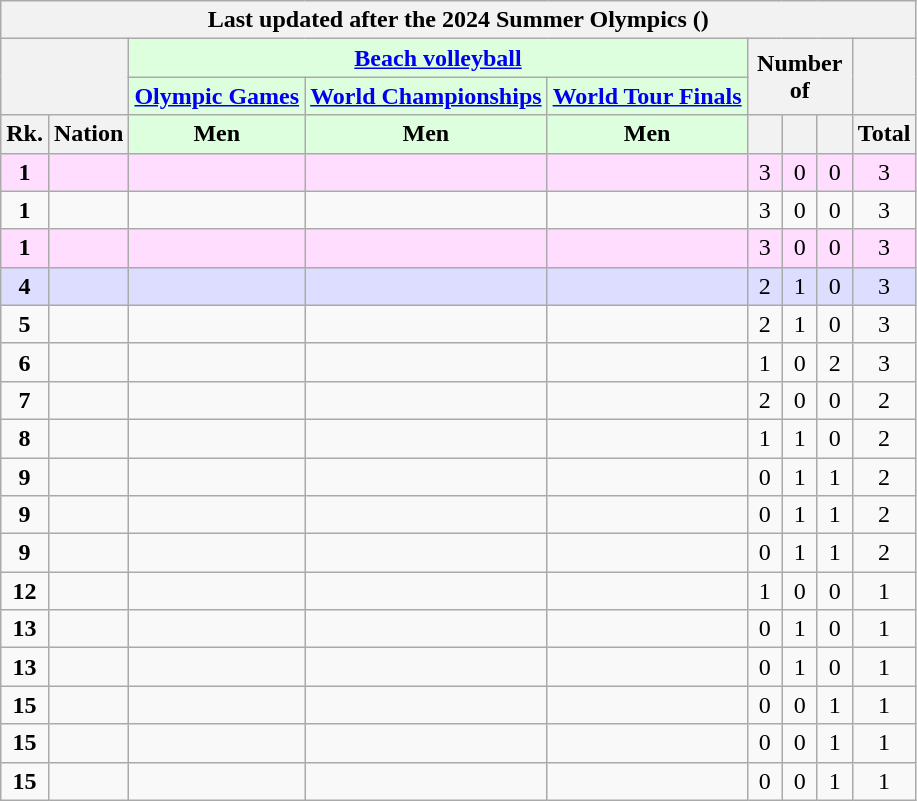<table class="wikitable" style="margin-top:0em; text-align:center; font-size:100%;">
<tr>
<th colspan="9">Last updated after the 2024 Summer Olympics ()</th>
</tr>
<tr>
<th rowspan="2" colspan="2"></th>
<th colspan="3" style="background:#dfd;"><a href='#'>Beach volleyball</a></th>
<th rowspan="2" colspan="3">Number of</th>
<th rowspan="2"></th>
</tr>
<tr>
<th style="background:#dfd;"><a href='#'>Olympic Games</a></th>
<th style="background:#dfd;"><a href='#'>World Championships</a></th>
<th style="background:#dfd;"><a href='#'>World Tour Finals</a></th>
</tr>
<tr>
<th style="width:1em;">Rk.</th>
<th>Nation</th>
<th style="background:#dfd;">Men</th>
<th style="background:#dfd;">Men</th>
<th style="background:#dfd;">Men</th>
<th style="width:1em;"></th>
<th style="width:1em;"></th>
<th style="width:1em;"></th>
<th style="width:1em;">Total</th>
</tr>
<tr style="background: #fdf;">
<td><strong>1</strong></td>
<td style="text-align:left;"></td>
<td></td>
<td></td>
<td></td>
<td>3</td>
<td>0</td>
<td>0</td>
<td>3</td>
</tr>
<tr>
<td><strong>1</strong></td>
<td style="text-align:left;"></td>
<td></td>
<td></td>
<td></td>
<td>3</td>
<td>0</td>
<td>0</td>
<td>3</td>
</tr>
<tr style="background: #fdf;">
<td><strong>1</strong></td>
<td style="text-align:left;"></td>
<td></td>
<td></td>
<td></td>
<td>3</td>
<td>0</td>
<td>0</td>
<td>3</td>
</tr>
<tr style="background: #ddf;">
<td><strong>4</strong></td>
<td style="text-align:left;"></td>
<td></td>
<td></td>
<td></td>
<td>2</td>
<td>1</td>
<td>0</td>
<td>3</td>
</tr>
<tr>
<td><strong>5</strong></td>
<td style="text-align:left;"></td>
<td></td>
<td></td>
<td></td>
<td>2</td>
<td>1</td>
<td>0</td>
<td>3</td>
</tr>
<tr>
<td><strong>6</strong></td>
<td style="text-align:left;"></td>
<td></td>
<td></td>
<td></td>
<td>1</td>
<td>0</td>
<td>2</td>
<td>3</td>
</tr>
<tr>
<td><strong>7</strong></td>
<td style="text-align:left;"></td>
<td></td>
<td></td>
<td></td>
<td>2</td>
<td>0</td>
<td>0</td>
<td>2</td>
</tr>
<tr>
<td><strong>8</strong></td>
<td style="text-align:left;"></td>
<td></td>
<td></td>
<td></td>
<td>1</td>
<td>1</td>
<td>0</td>
<td>2</td>
</tr>
<tr>
<td><strong>9</strong></td>
<td style="text-align:left;"></td>
<td></td>
<td></td>
<td></td>
<td>0</td>
<td>1</td>
<td>1</td>
<td>2</td>
</tr>
<tr>
<td><strong>9</strong></td>
<td style="text-align:left;"></td>
<td></td>
<td></td>
<td></td>
<td>0</td>
<td>1</td>
<td>1</td>
<td>2</td>
</tr>
<tr>
<td><strong>9</strong></td>
<td style="text-align:left;"></td>
<td></td>
<td></td>
<td></td>
<td>0</td>
<td>1</td>
<td>1</td>
<td>2</td>
</tr>
<tr>
<td><strong>12</strong></td>
<td style="text-align:left;"></td>
<td></td>
<td></td>
<td></td>
<td>1</td>
<td>0</td>
<td>0</td>
<td>1</td>
</tr>
<tr>
<td><strong>13</strong></td>
<td style="text-align:left;"></td>
<td></td>
<td></td>
<td></td>
<td>0</td>
<td>1</td>
<td>0</td>
<td>1</td>
</tr>
<tr>
<td><strong>13</strong></td>
<td style="text-align:left;"></td>
<td></td>
<td></td>
<td></td>
<td>0</td>
<td>1</td>
<td>0</td>
<td>1</td>
</tr>
<tr>
<td><strong>15</strong></td>
<td style="text-align:left;"></td>
<td></td>
<td></td>
<td></td>
<td>0</td>
<td>0</td>
<td>1</td>
<td>1</td>
</tr>
<tr>
<td><strong>15</strong></td>
<td style="text-align:left;"></td>
<td></td>
<td></td>
<td></td>
<td>0</td>
<td>0</td>
<td>1</td>
<td>1</td>
</tr>
<tr>
<td><strong>15</strong></td>
<td style="text-align:left;"></td>
<td></td>
<td></td>
<td></td>
<td>0</td>
<td>0</td>
<td>1</td>
<td>1</td>
</tr>
</table>
